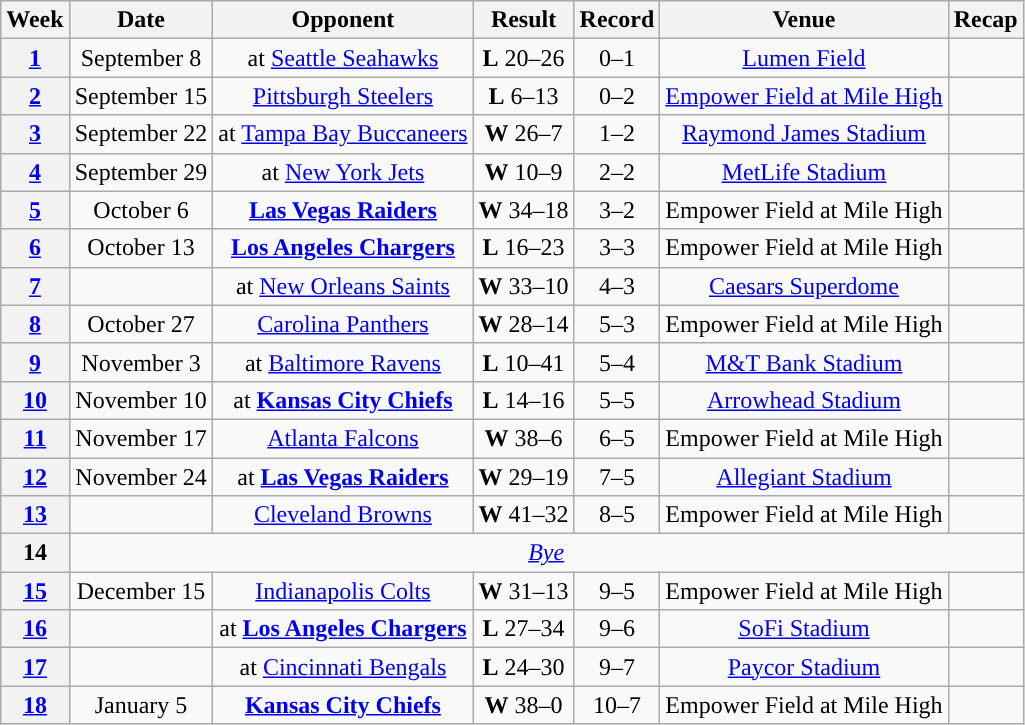<table class="wikitable" style="text-align:center">
<tr>
<th>Week</th>
<th>Date</th>
<th>Opponent</th>
<th>Result</th>
<th>Record</th>
<th>Venue</th>
<th>Recap</th>
</tr>
<tr>
<th><a href='#'>1</a></th>
<td>September 8</td>
<td>at <a href='#'>Seattle Seahawks</a></td>
<td><strong>L</strong> 20–26</td>
<td>0–1</td>
<td><a href='#'>Lumen Field</a></td>
<td></td>
</tr>
<tr>
<th><a href='#'>2</a></th>
<td>September 15</td>
<td><a href='#'>Pittsburgh Steelers</a></td>
<td><strong>L</strong> 6–13</td>
<td>0–2</td>
<td><a href='#'>Empower Field at Mile High</a></td>
<td></td>
</tr>
<tr>
<th><a href='#'>3</a></th>
<td>September 22</td>
<td>at <a href='#'>Tampa Bay Buccaneers</a></td>
<td><strong>W</strong> 26–7</td>
<td>1–2</td>
<td><a href='#'>Raymond James Stadium</a></td>
<td></td>
</tr>
<tr>
<th><a href='#'>4</a></th>
<td>September 29</td>
<td>at <a href='#'>New York Jets</a></td>
<td><strong>W</strong> 10–9</td>
<td>2–2</td>
<td><a href='#'>MetLife Stadium</a></td>
<td></td>
</tr>
<tr>
<th><a href='#'>5</a></th>
<td>October 6</td>
<td><strong><a href='#'>Las Vegas Raiders</a></strong></td>
<td><strong>W</strong> 34–18</td>
<td>3–2</td>
<td>Empower Field at Mile High</td>
<td></td>
</tr>
<tr>
<th><a href='#'>6</a></th>
<td>October 13</td>
<td><strong><a href='#'>Los Angeles Chargers</a></strong></td>
<td><strong>L</strong> 16–23</td>
<td>3–3</td>
<td>Empower Field at Mile High</td>
<td></td>
</tr>
<tr>
<th><a href='#'>7</a></th>
<td></td>
<td>at <a href='#'>New Orleans Saints</a></td>
<td><strong>W</strong> 33–10</td>
<td>4–3</td>
<td><a href='#'>Caesars Superdome</a></td>
<td></td>
</tr>
<tr>
<th><a href='#'>8</a></th>
<td>October 27</td>
<td><a href='#'>Carolina Panthers</a></td>
<td><strong>W</strong> 28–14</td>
<td>5–3</td>
<td>Empower Field at Mile High</td>
<td></td>
</tr>
<tr>
<th><a href='#'>9</a></th>
<td>November 3</td>
<td>at <a href='#'>Baltimore Ravens</a></td>
<td><strong>L</strong> 10–41</td>
<td>5–4</td>
<td><a href='#'>M&T Bank Stadium</a></td>
<td></td>
</tr>
<tr>
<th><a href='#'>10</a></th>
<td>November 10</td>
<td>at <strong><a href='#'>Kansas City Chiefs</a></strong></td>
<td><strong>L</strong> 14–16</td>
<td>5–5</td>
<td><a href='#'>Arrowhead Stadium</a></td>
<td></td>
</tr>
<tr>
<th><a href='#'>11</a></th>
<td>November 17</td>
<td><a href='#'>Atlanta Falcons</a></td>
<td><strong>W</strong> 38–6</td>
<td>6–5</td>
<td>Empower Field at Mile High</td>
<td></td>
</tr>
<tr>
<th><a href='#'>12</a></th>
<td>November 24</td>
<td>at <strong><a href='#'>Las Vegas Raiders</a></strong></td>
<td><strong>W</strong> 29–19</td>
<td>7–5</td>
<td><a href='#'>Allegiant Stadium</a></td>
<td></td>
</tr>
<tr>
<th><a href='#'>13</a></th>
<td></td>
<td><a href='#'>Cleveland Browns</a></td>
<td><strong>W</strong> 41–32</td>
<td>8–5</td>
<td>Empower Field at Mile High</td>
<td></td>
</tr>
<tr>
<th>14</th>
<td colspan="6"><em><a href='#'>Bye</a></em></td>
</tr>
<tr>
<th><a href='#'>15</a></th>
<td>December 15</td>
<td><a href='#'>Indianapolis Colts</a></td>
<td><strong>W</strong> 31–13</td>
<td>9–5</td>
<td>Empower Field at Mile High</td>
<td></td>
</tr>
<tr>
<th><a href='#'>16</a></th>
<td></td>
<td>at <strong><a href='#'>Los Angeles Chargers</a></strong></td>
<td><strong>L</strong> 27–34</td>
<td>9–6</td>
<td><a href='#'>SoFi Stadium</a></td>
<td></td>
</tr>
<tr>
<th><a href='#'>17</a></th>
<td></td>
<td>at <a href='#'>Cincinnati Bengals</a></td>
<td><strong>L</strong> 24–30 </td>
<td>9–7</td>
<td><a href='#'>Paycor Stadium</a></td>
<td></td>
</tr>
<tr>
<th><a href='#'>18</a></th>
<td>January 5</td>
<td><strong><a href='#'>Kansas City Chiefs</a></strong></td>
<td><strong>W</strong> 38–0</td>
<td>10–7</td>
<td>Empower Field at Mile High</td>
<td></td>
</tr>
</table>
